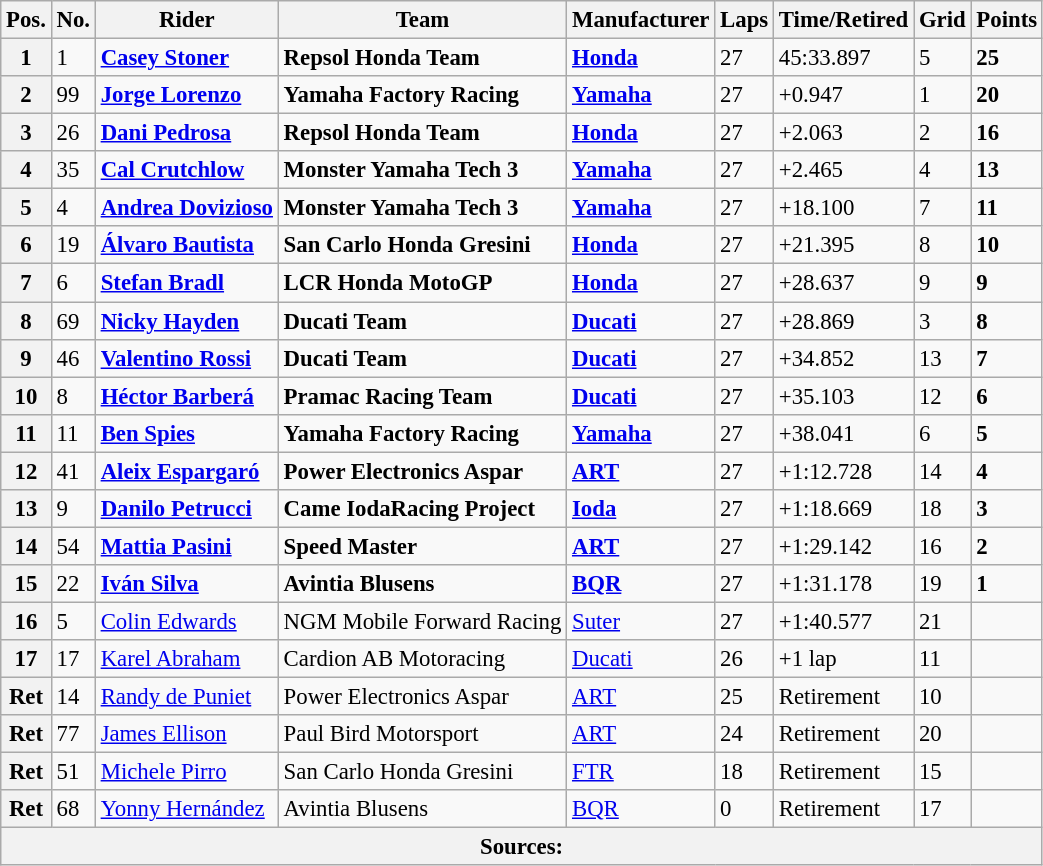<table class="wikitable" style="font-size: 95%;">
<tr>
<th>Pos.</th>
<th>No.</th>
<th>Rider</th>
<th>Team</th>
<th>Manufacturer</th>
<th>Laps</th>
<th>Time/Retired</th>
<th>Grid</th>
<th>Points</th>
</tr>
<tr>
<th>1</th>
<td>1</td>
<td> <strong><a href='#'>Casey Stoner</a></strong></td>
<td><strong>Repsol Honda Team</strong></td>
<td><strong><a href='#'>Honda</a></strong></td>
<td>27</td>
<td>45:33.897</td>
<td>5</td>
<td><strong>25</strong></td>
</tr>
<tr>
<th>2</th>
<td>99</td>
<td> <strong><a href='#'>Jorge Lorenzo</a></strong></td>
<td><strong>Yamaha Factory Racing</strong></td>
<td><strong><a href='#'>Yamaha</a></strong></td>
<td>27</td>
<td>+0.947</td>
<td>1</td>
<td><strong>20</strong></td>
</tr>
<tr>
<th>3</th>
<td>26</td>
<td> <strong><a href='#'>Dani Pedrosa</a></strong></td>
<td><strong>Repsol Honda Team</strong></td>
<td><strong><a href='#'>Honda</a></strong></td>
<td>27</td>
<td>+2.063</td>
<td>2</td>
<td><strong>16</strong></td>
</tr>
<tr>
<th>4</th>
<td>35</td>
<td> <strong><a href='#'>Cal Crutchlow</a></strong></td>
<td><strong>Monster Yamaha Tech 3</strong></td>
<td><strong><a href='#'>Yamaha</a></strong></td>
<td>27</td>
<td>+2.465</td>
<td>4</td>
<td><strong>13</strong></td>
</tr>
<tr>
<th>5</th>
<td>4</td>
<td> <strong><a href='#'>Andrea Dovizioso</a></strong></td>
<td><strong>Monster Yamaha Tech 3</strong></td>
<td><strong><a href='#'>Yamaha</a></strong></td>
<td>27</td>
<td>+18.100</td>
<td>7</td>
<td><strong>11</strong></td>
</tr>
<tr>
<th>6</th>
<td>19</td>
<td> <strong><a href='#'>Álvaro Bautista</a></strong></td>
<td><strong>San Carlo Honda Gresini</strong></td>
<td><strong><a href='#'>Honda</a></strong></td>
<td>27</td>
<td>+21.395</td>
<td>8</td>
<td><strong>10</strong></td>
</tr>
<tr>
<th>7</th>
<td>6</td>
<td> <strong><a href='#'>Stefan Bradl</a></strong></td>
<td><strong>LCR Honda MotoGP</strong></td>
<td><strong><a href='#'>Honda</a></strong></td>
<td>27</td>
<td>+28.637</td>
<td>9</td>
<td><strong>9</strong></td>
</tr>
<tr>
<th>8</th>
<td>69</td>
<td> <strong><a href='#'>Nicky Hayden</a></strong></td>
<td><strong>Ducati Team</strong></td>
<td><strong><a href='#'>Ducati</a></strong></td>
<td>27</td>
<td>+28.869</td>
<td>3</td>
<td><strong>8</strong></td>
</tr>
<tr>
<th>9</th>
<td>46</td>
<td> <strong><a href='#'>Valentino Rossi</a></strong></td>
<td><strong>Ducati Team</strong></td>
<td><strong><a href='#'>Ducati</a></strong></td>
<td>27</td>
<td>+34.852</td>
<td>13</td>
<td><strong>7</strong></td>
</tr>
<tr>
<th>10</th>
<td>8</td>
<td> <strong><a href='#'>Héctor Barberá</a></strong></td>
<td><strong>Pramac Racing Team</strong></td>
<td><strong><a href='#'>Ducati</a></strong></td>
<td>27</td>
<td>+35.103</td>
<td>12</td>
<td><strong>6</strong></td>
</tr>
<tr>
<th>11</th>
<td>11</td>
<td> <strong><a href='#'>Ben Spies</a></strong></td>
<td><strong>Yamaha Factory Racing</strong></td>
<td><strong><a href='#'>Yamaha</a></strong></td>
<td>27</td>
<td>+38.041</td>
<td>6</td>
<td><strong>5</strong></td>
</tr>
<tr>
<th>12</th>
<td>41</td>
<td> <strong><a href='#'>Aleix Espargaró</a></strong></td>
<td><strong>Power Electronics Aspar</strong></td>
<td><strong><a href='#'>ART</a></strong></td>
<td>27</td>
<td>+1:12.728</td>
<td>14</td>
<td><strong>4</strong></td>
</tr>
<tr>
<th>13</th>
<td>9</td>
<td> <strong><a href='#'>Danilo Petrucci</a></strong></td>
<td><strong>Came IodaRacing Project</strong></td>
<td><strong><a href='#'>Ioda</a></strong></td>
<td>27</td>
<td>+1:18.669</td>
<td>18</td>
<td><strong>3</strong></td>
</tr>
<tr>
<th>14</th>
<td>54</td>
<td> <strong><a href='#'>Mattia Pasini</a></strong></td>
<td><strong>Speed Master</strong></td>
<td><strong><a href='#'>ART</a></strong></td>
<td>27</td>
<td>+1:29.142</td>
<td>16</td>
<td><strong>2</strong></td>
</tr>
<tr>
<th>15</th>
<td>22</td>
<td> <strong><a href='#'>Iván Silva</a></strong></td>
<td><strong>Avintia Blusens</strong></td>
<td><strong><a href='#'>BQR</a></strong></td>
<td>27</td>
<td>+1:31.178</td>
<td>19</td>
<td><strong>1</strong></td>
</tr>
<tr>
<th>16</th>
<td>5</td>
<td> <a href='#'>Colin Edwards</a></td>
<td>NGM Mobile Forward Racing</td>
<td><a href='#'>Suter</a></td>
<td>27</td>
<td>+1:40.577</td>
<td>21</td>
<td></td>
</tr>
<tr>
<th>17</th>
<td>17</td>
<td> <a href='#'>Karel Abraham</a></td>
<td>Cardion AB Motoracing</td>
<td><a href='#'>Ducati</a></td>
<td>26</td>
<td>+1 lap</td>
<td>11</td>
<td></td>
</tr>
<tr>
<th>Ret</th>
<td>14</td>
<td> <a href='#'>Randy de Puniet</a></td>
<td>Power Electronics Aspar</td>
<td><a href='#'>ART</a></td>
<td>25</td>
<td>Retirement</td>
<td>10</td>
<td></td>
</tr>
<tr>
<th>Ret</th>
<td>77</td>
<td> <a href='#'>James Ellison</a></td>
<td>Paul Bird Motorsport</td>
<td><a href='#'>ART</a></td>
<td>24</td>
<td>Retirement</td>
<td>20</td>
<td></td>
</tr>
<tr>
<th>Ret</th>
<td>51</td>
<td> <a href='#'>Michele Pirro</a></td>
<td>San Carlo Honda Gresini</td>
<td><a href='#'>FTR</a></td>
<td>18</td>
<td>Retirement</td>
<td>15</td>
<td></td>
</tr>
<tr>
<th>Ret</th>
<td>68</td>
<td> <a href='#'>Yonny Hernández</a></td>
<td>Avintia Blusens</td>
<td><a href='#'>BQR</a></td>
<td>0</td>
<td>Retirement</td>
<td>17</td>
<td></td>
</tr>
<tr>
<th colspan=9>Sources: </th>
</tr>
</table>
